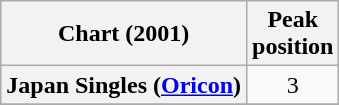<table class="wikitable plainrowheaders">
<tr>
<th>Chart (2001)</th>
<th>Peak<br>position</th>
</tr>
<tr>
<th scope="row">Japan Singles (<a href='#'>Oricon</a>)</th>
<td style="text-align:center;">3</td>
</tr>
<tr>
</tr>
</table>
